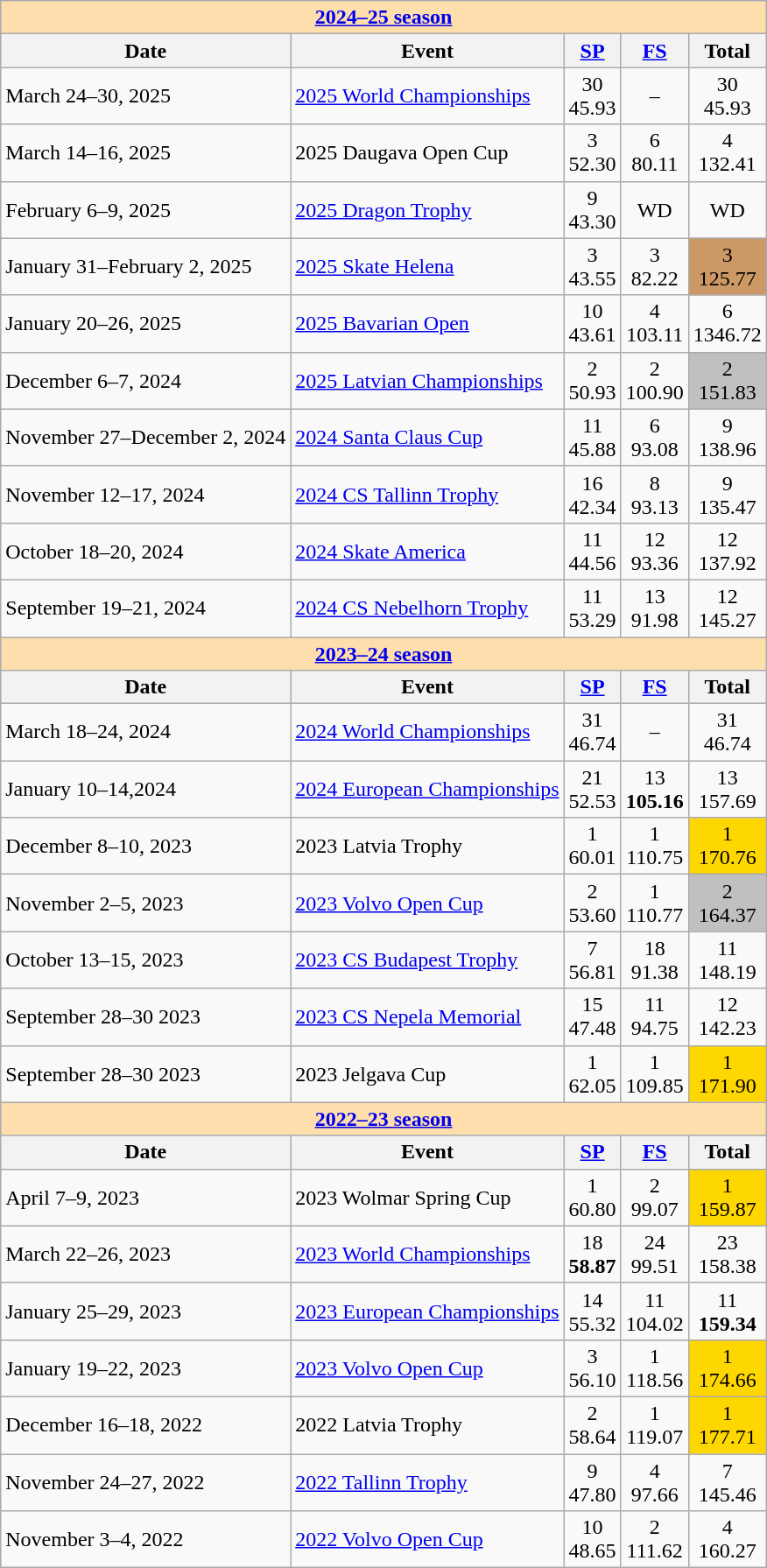<table class="wikitable">
<tr>
<th colspan="6" style="background-color: #ffdead; " align="center"><strong><a href='#'>2024–25 season</a></strong></th>
</tr>
<tr>
<th>Date</th>
<th>Event</th>
<th><a href='#'>SP</a></th>
<th><a href='#'>FS</a></th>
<th>Total</th>
</tr>
<tr>
<td>March 24–30, 2025</td>
<td><a href='#'>2025 World Championships</a></td>
<td align=center>30 <br> 45.93</td>
<td align=center>–</td>
<td align=center>30 <br> 45.93</td>
</tr>
<tr>
<td>March 14–16, 2025</td>
<td>2025 Daugava Open Cup</td>
<td align=center>3 <br> 52.30</td>
<td align=center>6 <br> 80.11</td>
<td align=center>4 <br> 132.41</td>
</tr>
<tr>
<td>February 6–9, 2025</td>
<td><a href='#'>2025 Dragon Trophy</a></td>
<td align=center>9 <br> 43.30</td>
<td align=center>WD</td>
<td align=center>WD</td>
</tr>
<tr>
<td>January 31–February 2, 2025</td>
<td><a href='#'>2025 Skate Helena</a></td>
<td align=center>3 <br> 43.55</td>
<td align=center>3 <br> 82.22</td>
<td align=center bgcolor=cc9966>3 <br> 125.77</td>
</tr>
<tr>
<td>January 20–26, 2025</td>
<td><a href='#'>2025 Bavarian Open</a></td>
<td align=center>10 <br> 43.61</td>
<td align=center>4 <br> 103.11</td>
<td align=center>6 <br> 1346.72</td>
</tr>
<tr>
<td>December 6–7, 2024</td>
<td><a href='#'>2025 Latvian Championships</a></td>
<td align=center>2 <br> 50.93</td>
<td align=center>2 <br> 100.90</td>
<td align=center bgcolor=silver>2 <br> 151.83</td>
</tr>
<tr>
<td>November 27–December 2, 2024</td>
<td><a href='#'>2024 Santa Claus Cup</a></td>
<td align=center>11 <br> 45.88</td>
<td align=center>6 <br> 93.08</td>
<td align=center>9 <br> 138.96</td>
</tr>
<tr>
<td>November 12–17, 2024</td>
<td><a href='#'>2024 CS Tallinn Trophy</a></td>
<td align=center>16 <br> 42.34</td>
<td align=center>8 <br> 93.13</td>
<td align=center>9 <br> 135.47</td>
</tr>
<tr>
<td>October 18–20, 2024</td>
<td><a href='#'>2024 Skate America</a></td>
<td align="center">11 <br> 44.56</td>
<td align="center">12 <br> 93.36</td>
<td align="center">12 <br> 137.92</td>
</tr>
<tr>
<td>September 19–21, 2024</td>
<td><a href='#'>2024 CS Nebelhorn Trophy</a></td>
<td align="center">11 <br> 53.29</td>
<td align="center">13 <br> 91.98</td>
<td align="center">12 <br> 145.27</td>
</tr>
<tr>
<th colspan="6" style="background: #ffdead; text-align:center;"><strong><a href='#'>2023–24 season</a></strong></th>
</tr>
<tr>
<th>Date</th>
<th>Event</th>
<th><a href='#'>SP</a></th>
<th><a href='#'>FS</a></th>
<th>Total</th>
</tr>
<tr>
<td>March 18–24, 2024</td>
<td><a href='#'>2024 World Championships</a></td>
<td align=center>31 <br> 46.74</td>
<td align=center>–</td>
<td align=center>31 <br> 46.74</td>
</tr>
<tr>
<td>January 10–14,2024</td>
<td><a href='#'>2024 European Championships</a></td>
<td align=center>21 <br> 52.53</td>
<td align=center>13 <br> <strong>105.16</strong></td>
<td align=center>13 <br> 157.69</td>
</tr>
<tr>
<td>December 8–10, 2023</td>
<td>2023 Latvia Trophy</td>
<td align=center>1 <br> 60.01</td>
<td align=center>1 <br> 110.75</td>
<td align=center bgcolor=gold>1 <br> 170.76</td>
</tr>
<tr>
<td>November 2–5, 2023</td>
<td><a href='#'>2023 Volvo Open Cup</a></td>
<td align=center>2 <br> 53.60</td>
<td align=center>1 <br> 110.77</td>
<td align=center bgcolor=silver>2 <br> 164.37</td>
</tr>
<tr>
<td>October 13–15, 2023</td>
<td><a href='#'>2023 CS Budapest Trophy</a></td>
<td align=center>7 <br> 56.81</td>
<td align=center>18 <br> 91.38</td>
<td align=center>11 <br> 148.19</td>
</tr>
<tr>
<td>September 28–30 2023</td>
<td><a href='#'>2023 CS Nepela Memorial</a></td>
<td align=center>15 <br> 47.48</td>
<td align=center>11 <br> 94.75</td>
<td align=center>12 <br> 142.23</td>
</tr>
<tr>
<td>September 28–30 2023</td>
<td>2023 Jelgava Cup</td>
<td align=center>1 <br> 62.05</td>
<td align=center>1 <br>109.85</td>
<td align=center bgcolor=gold>1 <br> 171.90</td>
</tr>
<tr>
<th colspan="6" style="background: #ffdead; text-align:center;"><strong><a href='#'>2022–23 season</a></strong></th>
</tr>
<tr>
<th>Date</th>
<th>Event</th>
<th><a href='#'>SP</a></th>
<th><a href='#'>FS</a></th>
<th>Total</th>
</tr>
<tr>
<td>April 7–9, 2023</td>
<td>2023 Wolmar Spring Cup</td>
<td align=center>1 <br> 60.80</td>
<td align=center>2 <br> 99.07</td>
<td align=center bgcolor=gold>1 <br> 159.87</td>
</tr>
<tr>
<td>March 22–26, 2023</td>
<td><a href='#'>2023 World Championships</a></td>
<td align=center>18 <br> <strong>58.87</strong></td>
<td align=center>24 <br> 99.51</td>
<td align=center>23 <br> 158.38</td>
</tr>
<tr>
<td>January 25–29, 2023</td>
<td><a href='#'>2023 European Championships</a></td>
<td align=center>14 <br> 55.32</td>
<td align=center>11 <br> 104.02</td>
<td align=center>11 <br> <strong>159.34</strong></td>
</tr>
<tr>
<td>January 19–22, 2023</td>
<td><a href='#'>2023 Volvo Open Cup</a></td>
<td align=center>3 <br> 56.10</td>
<td align=center>1 <br> 118.56</td>
<td align=center bgcolor=gold>1 <br> 174.66</td>
</tr>
<tr>
<td>December 16–18, 2022</td>
<td>2022 Latvia Trophy</td>
<td align=center>2 <br> 58.64</td>
<td align=center>1 <br> 119.07</td>
<td align=center bgcolor=gold>1 <br> 177.71</td>
</tr>
<tr>
<td>November 24–27, 2022</td>
<td><a href='#'>2022 Tallinn Trophy</a></td>
<td align=center>9 <br> 47.80</td>
<td align=center>4 <br> 97.66</td>
<td align=center>7 <br> 145.46</td>
</tr>
<tr>
<td>November 3–4, 2022</td>
<td><a href='#'>2022 Volvo Open Cup</a></td>
<td align=center>10 <br> 48.65</td>
<td align=center>2 <br> 111.62</td>
<td align=center>4 <br> 160.27</td>
</tr>
</table>
